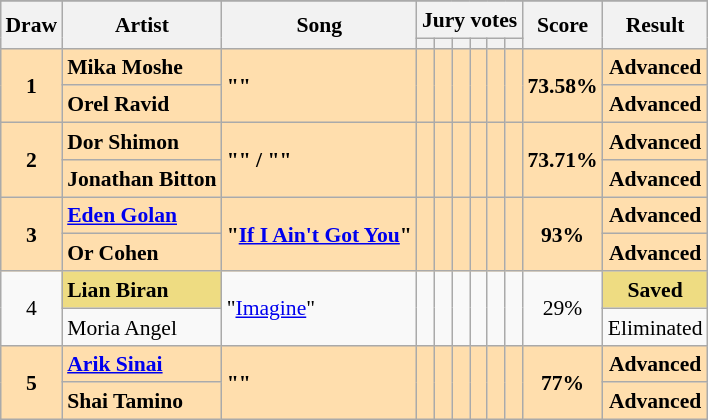<table class="sortable wikitable" style="margin: 1em auto 1em auto; text-align:center; font-size:90%; line-height:18px;">
<tr>
</tr>
<tr>
<th rowspan="2">Draw</th>
<th rowspan="2">Artist</th>
<th rowspan="2">Song</th>
<th colspan="6" class="unsortable">Jury votes</th>
<th rowspan="2">Score</th>
<th rowspan="2">Result</th>
</tr>
<tr>
<th class="unsortable"></th>
<th class="unsortable"></th>
<th class="unsortable"></th>
<th class="unsortable"></th>
<th class="unsortable"></th>
<th class="unsortable"></th>
</tr>
<tr style="font-weight:bold; background:navajowhite;">
<td rowspan="2">1</td>
<td align="left">Mika Moshe</td>
<td align="left" rowspan="2">""</td>
<td rowspan="2"></td>
<td rowspan="2"></td>
<td rowspan="2"></td>
<td rowspan="2"></td>
<td rowspan="2"></td>
<td rowspan="2"></td>
<td rowspan="2">73.58%</td>
<td>Advanced</td>
</tr>
<tr style="font-weight:bold; background:navajowhite;">
<td align="left">Orel Ravid</td>
<td>Advanced</td>
</tr>
<tr style="font-weight:bold; background:navajowhite;">
<td rowspan="2">2</td>
<td align="left">Dor Shimon</td>
<td align="left" rowspan="2">"" / ""</td>
<td rowspan="2"></td>
<td rowspan="2"></td>
<td rowspan="2"></td>
<td rowspan="2"></td>
<td rowspan="2"></td>
<td rowspan="2"></td>
<td rowspan="2">73.71%</td>
<td>Advanced</td>
</tr>
<tr style="font-weight:bold; background:navajowhite;">
<td align="left">Jonathan Bitton</td>
<td>Advanced</td>
</tr>
<tr style="font-weight:bold; background:navajowhite;">
<td rowspan="2">3</td>
<td align="left"><a href='#'>Eden Golan</a></td>
<td align="left" rowspan="2">"<a href='#'>If I Ain't Got You</a>"</td>
<td rowspan="2"></td>
<td rowspan="2"></td>
<td rowspan="2"></td>
<td rowspan="2"></td>
<td rowspan="2"></td>
<td rowspan="2"></td>
<td rowspan="2">93%</td>
<td>Advanced</td>
</tr>
<tr style="font-weight:bold; background:navajowhite;">
<td align="left">Or Cohen</td>
<td>Advanced</td>
</tr>
<tr>
<td rowspan="2">4</td>
<td align="left" style="font-weight:bold; background:#eedc82;">Lian Biran</td>
<td align="left" rowspan="2">"<a href='#'>Imagine</a>"</td>
<td rowspan="2"></td>
<td rowspan="2"></td>
<td rowspan="2"></td>
<td rowspan="2"></td>
<td rowspan="2"></td>
<td rowspan="2"></td>
<td rowspan="2">29%</td>
<td style="font-weight:bold; background:#eedc82;">Saved</td>
</tr>
<tr>
<td align="left">Moria Angel</td>
<td>Eliminated</td>
</tr>
<tr style="font-weight:bold; background:navajowhite;">
<td rowspan="2">5</td>
<td align="left"><a href='#'>Arik Sinai</a></td>
<td align="left" rowspan="2">""</td>
<td rowspan="2"></td>
<td rowspan="2"></td>
<td rowspan="2"></td>
<td rowspan="2"></td>
<td rowspan="2"></td>
<td rowspan="2"></td>
<td rowspan="2">77%</td>
<td>Advanced</td>
</tr>
<tr style="font-weight:bold; background:navajowhite;">
<td align="left">Shai Tamino</td>
<td>Advanced</td>
</tr>
</table>
